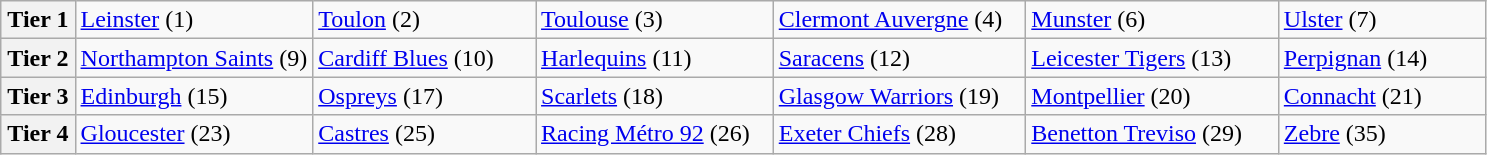<table class="wikitable">
<tr>
<th width=5%>Tier 1</th>
<td width=16%> <a href='#'>Leinster</a> (1)</td>
<td width=15%> <a href='#'>Toulon</a> (2)</td>
<td width=16%> <a href='#'>Toulouse</a> (3)</td>
<td width=17%> <a href='#'>Clermont Auvergne</a> (4)</td>
<td width=17%> <a href='#'>Munster</a> (6)</td>
<td width=15%> <a href='#'>Ulster</a> (7)</td>
</tr>
<tr>
<th>Tier 2</th>
<td> <a href='#'>Northampton Saints</a> (9)</td>
<td> <a href='#'>Cardiff Blues</a> (10)</td>
<td> <a href='#'>Harlequins</a> (11)</td>
<td> <a href='#'>Saracens</a> (12)</td>
<td> <a href='#'>Leicester Tigers</a> (13)</td>
<td> <a href='#'>Perpignan</a> (14)</td>
</tr>
<tr>
<th>Tier 3</th>
<td> <a href='#'>Edinburgh</a> (15)</td>
<td> <a href='#'>Ospreys</a> (17)</td>
<td> <a href='#'>Scarlets</a> (18)</td>
<td> <a href='#'>Glasgow Warriors</a> (19)</td>
<td> <a href='#'>Montpellier</a> (20)</td>
<td> <a href='#'>Connacht</a> (21)</td>
</tr>
<tr>
<th>Tier 4</th>
<td> <a href='#'>Gloucester</a> (23)</td>
<td> <a href='#'>Castres</a> (25)</td>
<td> <a href='#'>Racing Métro 92</a> (26)</td>
<td> <a href='#'>Exeter Chiefs</a> (28)</td>
<td> <a href='#'>Benetton Treviso</a> (29)</td>
<td> <a href='#'>Zebre</a> (35)</td>
</tr>
</table>
